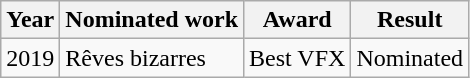<table class="wikitable">
<tr>
<th>Year</th>
<th>Nominated work</th>
<th>Award</th>
<th>Result</th>
</tr>
<tr>
<td>2019</td>
<td>Rêves bizarres</td>
<td>Best VFX</td>
<td>Nominated</td>
</tr>
</table>
